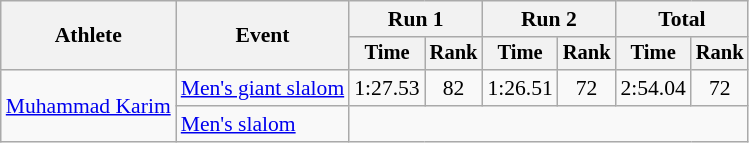<table class="wikitable" style="font-size:90%">
<tr>
<th rowspan=2>Athlete</th>
<th rowspan=2>Event</th>
<th colspan=2>Run 1</th>
<th colspan=2>Run 2</th>
<th colspan=2>Total</th>
</tr>
<tr style="font-size:95%">
<th>Time</th>
<th>Rank</th>
<th>Time</th>
<th>Rank</th>
<th>Time</th>
<th>Rank</th>
</tr>
<tr align=center>
<td align=left rowspan=2><a href='#'>Muhammad Karim</a></td>
<td align=left><a href='#'>Men's giant slalom</a></td>
<td>1:27.53</td>
<td>82</td>
<td>1:26.51</td>
<td>72</td>
<td>2:54.04</td>
<td>72</td>
</tr>
<tr align=center>
<td align=left><a href='#'>Men's slalom</a></td>
<td colspan=6></td>
</tr>
</table>
